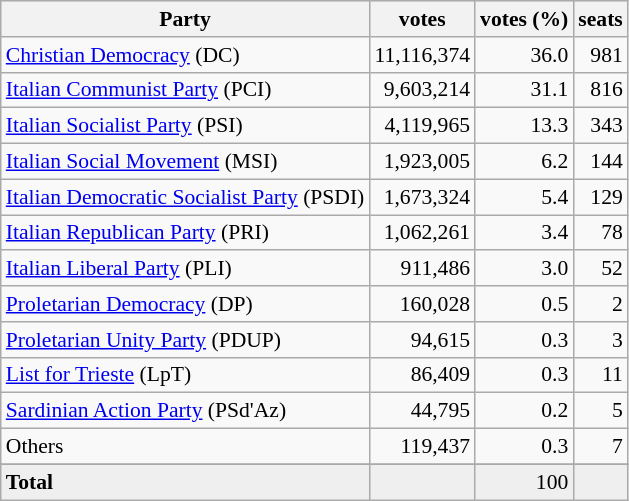<table class="wikitable" style="font-size: 90%;">
<tr bgcolor="EFEFEF">
<th>Party</th>
<th>votes</th>
<th>votes (%)</th>
<th>seats</th>
</tr>
<tr>
<td><a href='#'>Christian Democracy</a> (DC)</td>
<td align=right>11,116,374</td>
<td align=right>36.0</td>
<td align=right>981</td>
</tr>
<tr>
<td><a href='#'>Italian Communist Party</a> (PCI)</td>
<td align=right>9,603,214</td>
<td align=right>31.1</td>
<td align=right>816</td>
</tr>
<tr>
<td><a href='#'>Italian Socialist Party</a> (PSI)</td>
<td align=right>4,119,965</td>
<td align=right>13.3</td>
<td align=right>343</td>
</tr>
<tr>
<td><a href='#'>Italian Social Movement</a> (MSI)</td>
<td align=right>1,923,005</td>
<td align=right>6.2</td>
<td align=right>144</td>
</tr>
<tr>
<td><a href='#'>Italian Democratic Socialist Party</a> (PSDI)</td>
<td align=right>1,673,324</td>
<td align=right>5.4</td>
<td align=right>129</td>
</tr>
<tr>
<td><a href='#'>Italian Republican Party</a> (PRI)</td>
<td align=right>1,062,261</td>
<td align=right>3.4</td>
<td align=right>78</td>
</tr>
<tr>
<td><a href='#'>Italian Liberal Party</a> (PLI)</td>
<td align=right>911,486</td>
<td align=right>3.0</td>
<td align=right>52</td>
</tr>
<tr>
<td><a href='#'>Proletarian Democracy</a> (DP)</td>
<td align=right>160,028</td>
<td align=right>0.5</td>
<td align=right>2</td>
</tr>
<tr>
<td><a href='#'>Proletarian Unity Party</a> (PDUP)</td>
<td align=right>94,615</td>
<td align=right>0.3</td>
<td align=right>3</td>
</tr>
<tr>
<td><a href='#'>List for Trieste</a> (LpT)</td>
<td align=right>86,409</td>
<td align=right>0.3</td>
<td align=right>11</td>
</tr>
<tr>
<td><a href='#'>Sardinian Action Party</a> (PSd'Az)</td>
<td align=right>44,795</td>
<td align=right>0.2</td>
<td align=right>5</td>
</tr>
<tr>
<td>Others</td>
<td align=right>119,437</td>
<td align=right>0.3</td>
<td align=right>7</td>
</tr>
<tr>
</tr>
<tr bgcolor="EFEFEF">
<td align=left><strong>Total</strong></td>
<td align=right></td>
<td align=right>100</td>
<td align=right></td>
</tr>
</table>
